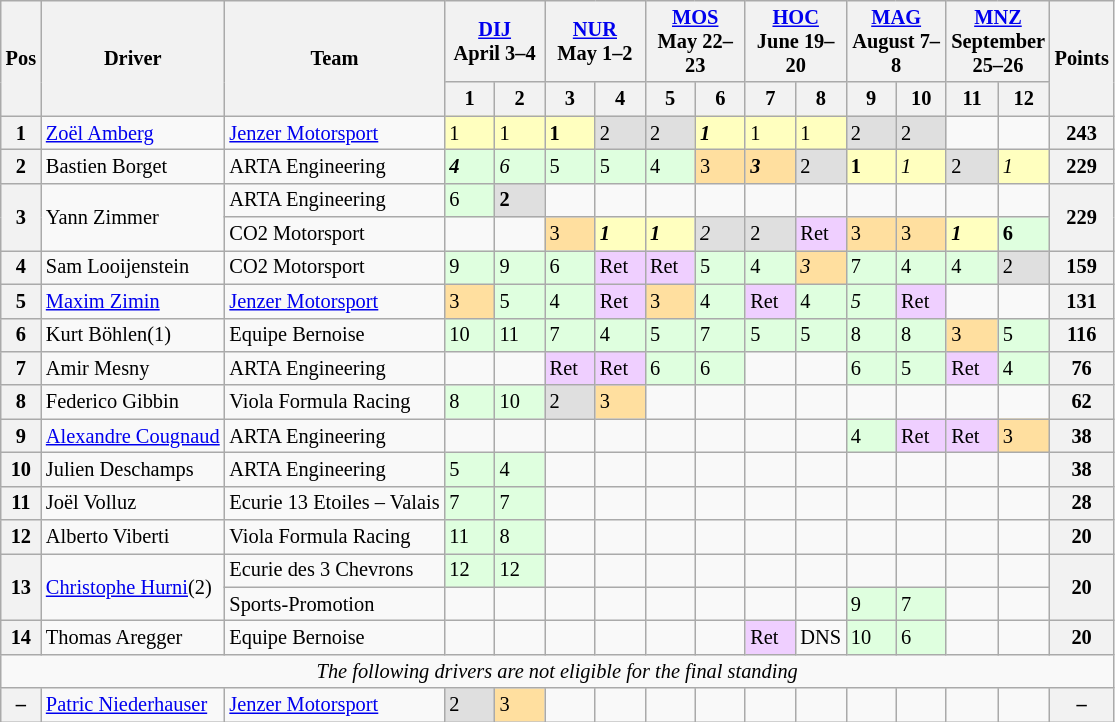<table class="wikitable" style="font-size:85%">
<tr>
<th rowspan=2>Pos</th>
<th rowspan=2>Driver</th>
<th rowspan=2>Team</th>
<th colspan=2> <a href='#'>DIJ</a><br>April 3–4</th>
<th colspan=2> <a href='#'>NUR</a><br>May 1–2</th>
<th colspan=2> <a href='#'>MOS</a><br>May 22–23</th>
<th colspan=2> <a href='#'>HOC</a><br>June 19–20</th>
<th colspan=2> <a href='#'>MAG</a><br>August 7–8</th>
<th colspan=2> <a href='#'>MNZ</a><br>September 25–26</th>
<th rowspan=2>Points</th>
</tr>
<tr>
<th width="27">1</th>
<th width="27">2</th>
<th width="27">3</th>
<th width="27">4</th>
<th width="27">5</th>
<th width="27">6</th>
<th width="27">7</th>
<th width="27">8</th>
<th width="27">9</th>
<th width="27">10</th>
<th width="27">11</th>
<th width="27">12</th>
</tr>
<tr>
<th>1</th>
<td> <a href='#'>Zoël Amberg</a></td>
<td><a href='#'>Jenzer Motorsport</a></td>
<td style="background:#FFFFBF;">1</td>
<td style="background:#FFFFBF;">1</td>
<td style="background:#FFFFBF;"><strong>1</strong></td>
<td style="background:#DFDFDF;">2</td>
<td style="background:#DFDFDF;">2</td>
<td style="background:#FFFFBF;"><strong><em>1</em></strong></td>
<td style="background:#FFFFBF;">1</td>
<td style="background:#FFFFBF;">1</td>
<td style="background:#DFDFDF;">2</td>
<td style="background:#DFDFDF;">2</td>
<td></td>
<td></td>
<th>243</th>
</tr>
<tr>
<th>2</th>
<td> Bastien Borget</td>
<td>ARTA Engineering</td>
<td style="background:#DFFFDF;"><strong><em>4</em></strong></td>
<td style="background:#DFFFDF;"><em>6</em></td>
<td style="background:#DFFFDF;">5</td>
<td style="background:#DFFFDF;">5</td>
<td style="background:#DFFFDF;">4</td>
<td style="background:#FFDF9F;">3</td>
<td style="background:#FFDF9F;"><strong><em>3</em></strong></td>
<td style="background:#DFDFDF;">2</td>
<td style="background:#FFFFBF;"><strong>1</strong></td>
<td style="background:#FFFFBF;"><em>1</em></td>
<td style="background:#DFDFDF;">2</td>
<td style="background:#FFFFBF;"><em>1</em></td>
<th>229</th>
</tr>
<tr>
<th rowspan=2>3</th>
<td rowspan=2> Yann Zimmer</td>
<td>ARTA Engineering</td>
<td style="background:#DFFFDF;">6</td>
<td style="background:#DFDFDF;"><strong>2</strong></td>
<td></td>
<td></td>
<td></td>
<td></td>
<td></td>
<td></td>
<td></td>
<td></td>
<td></td>
<td></td>
<th rowspan=2>229</th>
</tr>
<tr>
<td>CO2 Motorsport</td>
<td></td>
<td></td>
<td style="background:#FFDF9F;">3</td>
<td style="background:#FFFFBF;"><strong><em>1</em></strong></td>
<td style="background:#FFFFBF;"><strong><em>1</em></strong></td>
<td style="background:#DFDFDF;"><em>2</em></td>
<td style="background:#DFDFDF;">2</td>
<td style="background:#EFCFFF;">Ret</td>
<td style="background:#FFDF9F;">3</td>
<td style="background:#FFDF9F;">3</td>
<td style="background:#FFFFBF;"><strong><em>1</em></strong></td>
<td style="background:#DFFFDF;"><strong>6</strong></td>
</tr>
<tr>
<th>4</th>
<td> Sam Looijenstein</td>
<td>CO2 Motorsport</td>
<td style="background:#DFFFDF;">9</td>
<td style="background:#DFFFDF;">9</td>
<td style="background:#DFFFDF;">6</td>
<td style="background:#EFCFFF;">Ret</td>
<td style="background:#EFCFFF;">Ret</td>
<td style="background:#DFFFDF;">5</td>
<td style="background:#DFFFDF;">4</td>
<td style="background:#FFDF9F;"><em>3</em></td>
<td style="background:#DFFFDF;">7</td>
<td style="background:#DFFFDF;">4</td>
<td style="background:#DFFFDF;">4</td>
<td style="background:#DFDFDF;">2</td>
<th>159</th>
</tr>
<tr>
<th>5</th>
<td> <a href='#'>Maxim Zimin</a></td>
<td><a href='#'>Jenzer Motorsport</a></td>
<td style="background:#FFDF9F;">3</td>
<td style="background:#DFFFDF;">5</td>
<td style="background:#DFFFDF;">4</td>
<td style="background:#EFCFFF;">Ret</td>
<td style="background:#FFDF9F;">3</td>
<td style="background:#DFFFDF;">4</td>
<td style="background:#EFCFFF;">Ret</td>
<td style="background:#DFFFDF;">4</td>
<td style="background:#DFFFDF;"><em>5</em></td>
<td style="background:#EFCFFF;">Ret</td>
<td></td>
<td></td>
<th>131</th>
</tr>
<tr>
<th>6</th>
<td> Kurt Böhlen(1)</td>
<td>Equipe Bernoise</td>
<td style="background:#DFFFDF;">10</td>
<td style="background:#DFFFDF;">11</td>
<td style="background:#DFFFDF;">7</td>
<td style="background:#DFFFDF;">4</td>
<td style="background:#DFFFDF;">5</td>
<td style="background:#DFFFDF;">7</td>
<td style="background:#DFFFDF;">5</td>
<td style="background:#DFFFDF;">5</td>
<td style="background:#DFFFDF;">8</td>
<td style="background:#DFFFDF;">8</td>
<td style="background:#FFDF9F;">3</td>
<td style="background:#DFFFDF;">5</td>
<th>116</th>
</tr>
<tr>
<th>7</th>
<td> Amir Mesny</td>
<td>ARTA Engineering</td>
<td></td>
<td></td>
<td style="background:#EFCFFF;">Ret</td>
<td style="background:#EFCFFF;">Ret</td>
<td style="background:#DFFFDF;">6</td>
<td style="background:#DFFFDF;">6</td>
<td></td>
<td></td>
<td style="background:#DFFFDF;">6</td>
<td style="background:#DFFFDF;">5</td>
<td style="background:#EFCFFF;">Ret</td>
<td style="background:#DFFFDF;">4</td>
<th>76</th>
</tr>
<tr>
<th>8</th>
<td> Federico Gibbin</td>
<td>Viola Formula Racing</td>
<td style="background:#DFFFDF;">8</td>
<td style="background:#DFFFDF;">10</td>
<td style="background:#DFDFDF;">2</td>
<td style="background:#FFDF9F;">3</td>
<td></td>
<td></td>
<td></td>
<td></td>
<td></td>
<td></td>
<td></td>
<td></td>
<th>62</th>
</tr>
<tr>
<th>9</th>
<td> <a href='#'>Alexandre Cougnaud</a></td>
<td>ARTA Engineering</td>
<td></td>
<td></td>
<td></td>
<td></td>
<td></td>
<td></td>
<td></td>
<td></td>
<td style="background:#DFFFDF;">4</td>
<td style="background:#EFCFFF;">Ret</td>
<td style="background:#EFCFFF;">Ret</td>
<td style="background:#FFDF9F;">3</td>
<th>38</th>
</tr>
<tr>
<th>10</th>
<td> Julien Deschamps</td>
<td>ARTA Engineering</td>
<td style="background:#DFFFDF;">5</td>
<td style="background:#DFFFDF;">4</td>
<td></td>
<td></td>
<td></td>
<td></td>
<td></td>
<td></td>
<td></td>
<td></td>
<td></td>
<td></td>
<th>38</th>
</tr>
<tr>
<th>11</th>
<td> Joël Volluz</td>
<td>Ecurie 13 Etoiles – Valais</td>
<td style="background:#DFFFDF;">7</td>
<td style="background:#DFFFDF;">7</td>
<td></td>
<td></td>
<td></td>
<td></td>
<td></td>
<td></td>
<td></td>
<td></td>
<td></td>
<td></td>
<th>28</th>
</tr>
<tr>
<th>12</th>
<td> Alberto Viberti</td>
<td>Viola Formula Racing</td>
<td style="background:#DFFFDF;">11</td>
<td style="background:#DFFFDF;">8</td>
<td></td>
<td></td>
<td></td>
<td></td>
<td></td>
<td></td>
<td></td>
<td></td>
<td></td>
<td></td>
<th>20</th>
</tr>
<tr>
<th rowspan=2>13</th>
<td rowspan=2> <a href='#'>Christophe Hurni</a>(2)</td>
<td>Ecurie des 3 Chevrons</td>
<td style="background:#DFFFDF;">12</td>
<td style="background:#DFFFDF;">12</td>
<td></td>
<td></td>
<td></td>
<td></td>
<td></td>
<td></td>
<td></td>
<td></td>
<td></td>
<td></td>
<th rowspan=2>20</th>
</tr>
<tr>
<td>Sports-Promotion</td>
<td></td>
<td></td>
<td></td>
<td></td>
<td></td>
<td></td>
<td></td>
<td></td>
<td style="background:#DFFFDF;">9</td>
<td style="background:#DFFFDF;">7</td>
<td></td>
<td></td>
</tr>
<tr>
<th>14</th>
<td> Thomas Aregger</td>
<td>Equipe Bernoise</td>
<td></td>
<td></td>
<td></td>
<td></td>
<td></td>
<td></td>
<td style="background:#EFCFFF;">Ret</td>
<td>DNS</td>
<td style="background:#DFFFDF;">10</td>
<td style="background:#DFFFDF;">6</td>
<td></td>
<td></td>
<th>20</th>
</tr>
<tr>
<td colspan=18 align=center><em>The following drivers are not eligible for the final standing</em></td>
</tr>
<tr>
<th>–</th>
<td> <a href='#'>Patric Niederhauser</a></td>
<td><a href='#'>Jenzer Motorsport</a></td>
<td style="background:#DFDFDF;">2</td>
<td style="background:#FFDF9F;">3</td>
<td></td>
<td></td>
<td></td>
<td></td>
<td></td>
<td></td>
<td></td>
<td></td>
<td></td>
<td></td>
<th>–</th>
</tr>
</table>
